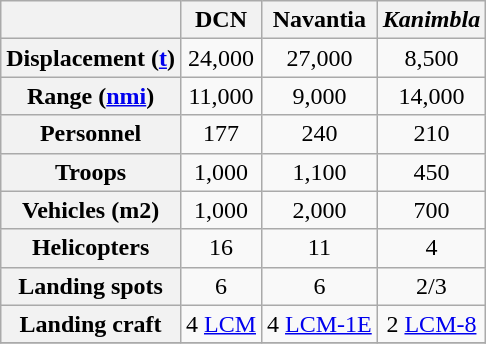<table class="wikitable" style="float: left; margin: 0 20px 20px 0;" border="1">
<tr>
<th></th>
<th align="center">DCN</th>
<th align="center">Navantia</th>
<th align="center"><em>Kanimbla</em></th>
</tr>
<tr>
<th>Displacement (<a href='#'>t</a>)</th>
<td align="center">24,000</td>
<td align="center">27,000</td>
<td align="center">8,500</td>
</tr>
<tr>
<th>Range (<a href='#'>nmi</a>)</th>
<td align="center">11,000</td>
<td align="center">9,000</td>
<td align="center">14,000</td>
</tr>
<tr>
<th>Personnel</th>
<td align="center">177</td>
<td align="center">240</td>
<td align="center">210</td>
</tr>
<tr>
<th>Troops</th>
<td align="center">1,000</td>
<td align="center">1,100</td>
<td align="center">450</td>
</tr>
<tr>
<th>Vehicles (m2)</th>
<td align="center">1,000</td>
<td align="center">2,000</td>
<td align="center">700</td>
</tr>
<tr>
<th>Helicopters</th>
<td align="center">16</td>
<td align="center">11</td>
<td align="center">4</td>
</tr>
<tr>
<th>Landing spots</th>
<td align="center">6</td>
<td align="center">6</td>
<td align="center">2/3</td>
</tr>
<tr>
<th>Landing craft</th>
<td align="center">4 <a href='#'>LCM</a></td>
<td align="center">4 <a href='#'>LCM-1E</a></td>
<td align="center">2 <a href='#'>LCM-8</a></td>
</tr>
<tr>
</tr>
</table>
